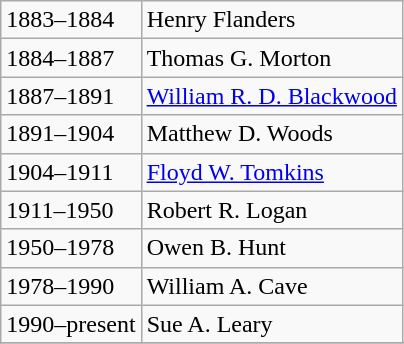<table class="wikitable">
<tr>
<td>1883–1884</td>
<td>Henry Flanders</td>
</tr>
<tr>
<td>1884–1887</td>
<td>Thomas G. Morton</td>
</tr>
<tr>
<td>1887–1891</td>
<td><a href='#'>William R. D. Blackwood</a></td>
</tr>
<tr>
<td>1891–1904</td>
<td>Matthew D. Woods</td>
</tr>
<tr>
<td>1904–1911</td>
<td><a href='#'>Floyd W. Tomkins</a></td>
</tr>
<tr>
<td>1911–1950</td>
<td>Robert R. Logan</td>
</tr>
<tr>
<td>1950–1978</td>
<td>Owen B. Hunt</td>
</tr>
<tr>
<td>1978–1990</td>
<td>William A. Cave</td>
</tr>
<tr>
<td>1990–present</td>
<td>Sue A. Leary</td>
</tr>
<tr>
</tr>
</table>
